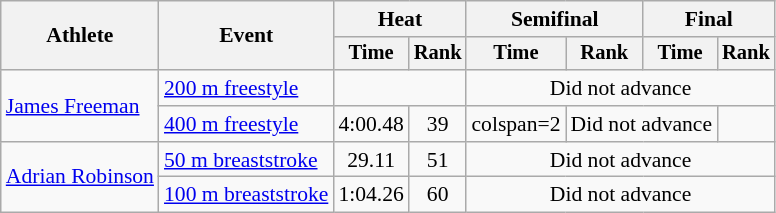<table class="wikitable" style="text-align:center; font-size:90%">
<tr>
<th rowspan="2">Athlete</th>
<th rowspan="2">Event</th>
<th colspan="2">Heat</th>
<th colspan="2">Semifinal</th>
<th colspan="2">Final</th>
</tr>
<tr style="font-size:95%">
<th>Time</th>
<th>Rank</th>
<th>Time</th>
<th>Rank</th>
<th>Time</th>
<th>Rank</th>
</tr>
<tr>
<td align=left rowspan=2><a href='#'>James Freeman</a></td>
<td align=left><a href='#'>200 m freestyle</a></td>
<td colspan=2></td>
<td colspan=4>Did not advance</td>
</tr>
<tr>
<td align=left><a href='#'>400 m freestyle</a></td>
<td>4:00.48</td>
<td>39</td>
<td>colspan=2</td>
<td colspan=2>Did not advance</td>
</tr>
<tr>
<td align=left rowspan=2><a href='#'>Adrian Robinson</a></td>
<td align=left><a href='#'>50 m breaststroke</a></td>
<td>29.11</td>
<td>51</td>
<td colspan=4>Did not advance</td>
</tr>
<tr>
<td align=left><a href='#'>100 m breaststroke</a></td>
<td>1:04.26</td>
<td>60</td>
<td colspan=4>Did not advance</td>
</tr>
</table>
